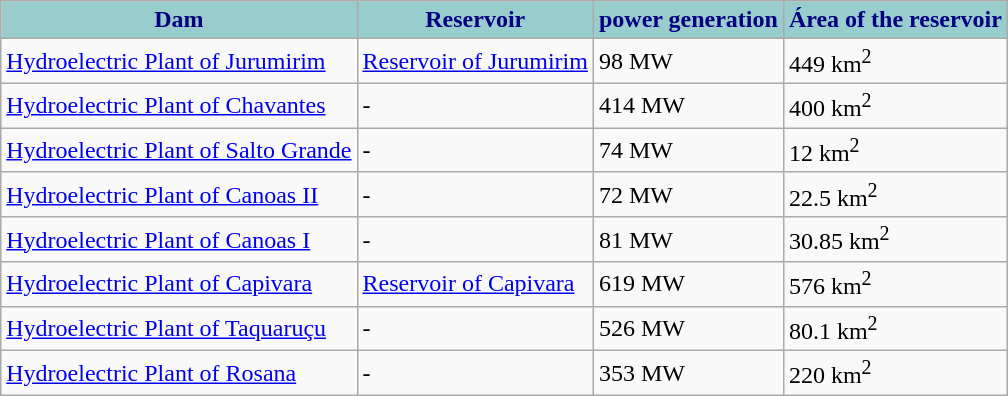<table class="wikitable">
<tr>
<th style="background: #99CCCC; color:#000080" height="17">Dam</th>
<th style="background: #99CCCC; color:#000080" height="17">Reservoir</th>
<th style="background: #99CCCC; color:#000080" height="17">power generation </th>
<th style="background: #99CCCC; color:#000080" height="17">Área of the reservoir</th>
</tr>
<tr>
<td><a href='#'>Hydroelectric Plant of Jurumirim</a></td>
<td><a href='#'>Reservoir of Jurumirim</a></td>
<td>98 MW</td>
<td>449 km<sup>2</sup></td>
</tr>
<tr>
<td><a href='#'>Hydroelectric Plant of Chavantes</a></td>
<td>-</td>
<td>414 MW</td>
<td>400 km<sup>2</sup></td>
</tr>
<tr>
<td><a href='#'>Hydroelectric Plant of Salto Grande</a></td>
<td>-</td>
<td>74 MW</td>
<td>12 km<sup>2</sup></td>
</tr>
<tr>
<td><a href='#'>Hydroelectric Plant of Canoas II</a></td>
<td>-</td>
<td>72 MW</td>
<td>22.5 km<sup>2</sup></td>
</tr>
<tr>
<td><a href='#'>Hydroelectric Plant of Canoas I</a></td>
<td>-</td>
<td>81 MW</td>
<td>30.85 km<sup>2</sup></td>
</tr>
<tr>
<td><a href='#'>Hydroelectric Plant of Capivara</a></td>
<td><a href='#'>Reservoir of Capivara</a></td>
<td>619 MW</td>
<td>576 km<sup>2</sup></td>
</tr>
<tr>
<td><a href='#'>Hydroelectric Plant of Taquaruçu</a></td>
<td>-</td>
<td>526 MW</td>
<td>80.1 km<sup>2</sup></td>
</tr>
<tr>
<td><a href='#'>Hydroelectric Plant of Rosana</a></td>
<td>-</td>
<td>353 MW</td>
<td>220 km<sup>2</sup></td>
</tr>
</table>
